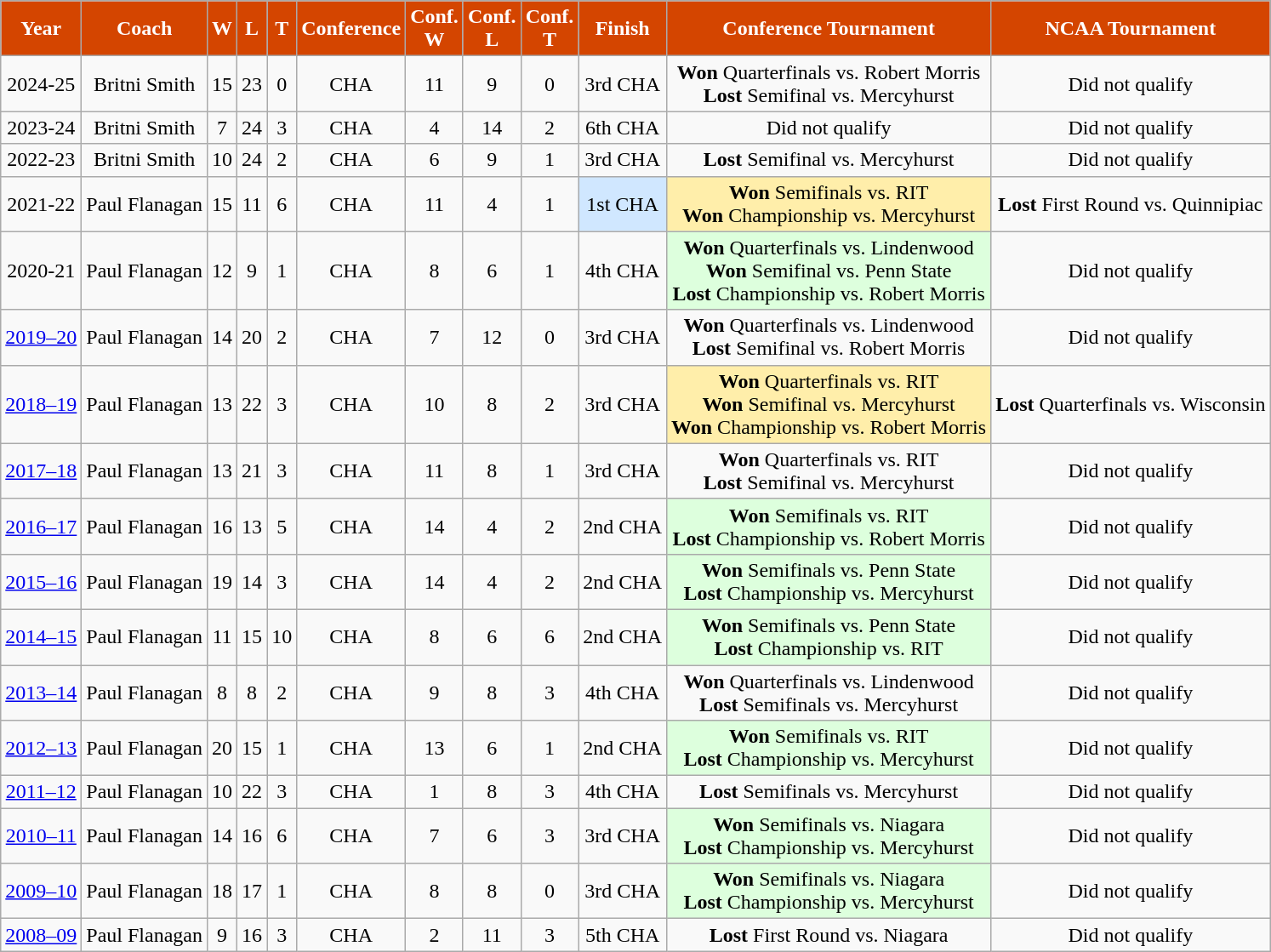<table class="wikitable">
<tr style="text-align:center; background:#D44500; color:#FFFFFF;">
<td><strong>Year</strong></td>
<td><strong>Coach</strong></td>
<td><strong>W</strong></td>
<td><strong>L</strong></td>
<td><strong>T</strong></td>
<td><strong>Conference</strong></td>
<td><strong>Conf. <br> W</strong></td>
<td><strong>Conf. <br> L</strong></td>
<td><strong>Conf. <br> T</strong></td>
<td><strong>Finish</strong></td>
<td><strong>Conference Tournament</strong></td>
<td><strong>NCAA Tournament</strong></td>
</tr>
<tr style="text-align:center;">
<td>2024-25</td>
<td>Britni Smith</td>
<td>15</td>
<td>23</td>
<td>0</td>
<td>CHA</td>
<td>11</td>
<td>9</td>
<td>0</td>
<td>3rd CHA</td>
<td><strong>Won</strong> Quarterfinals vs. Robert Morris <br><strong>Lost</strong> Semifinal vs. Mercyhurst </td>
<td>Did not qualify</td>
</tr>
<tr style="text-align:center;">
<td>2023-24</td>
<td>Britni Smith</td>
<td>7</td>
<td>24</td>
<td>3</td>
<td>CHA</td>
<td>4</td>
<td>14</td>
<td>2</td>
<td>6th CHA</td>
<td>Did not qualify</td>
<td>Did not qualify</td>
</tr>
<tr style="text-align:center;">
<td>2022-23</td>
<td>Britni Smith</td>
<td>10</td>
<td>24</td>
<td>2</td>
<td>CHA</td>
<td>6</td>
<td>9</td>
<td>1</td>
<td>3rd CHA</td>
<td><strong>Lost</strong> Semifinal vs. Mercyhurst </td>
<td>Did not qualify</td>
</tr>
<tr style="text-align:center;">
<td>2021-22</td>
<td>Paul Flanagan</td>
<td>15</td>
<td>11</td>
<td>6</td>
<td>CHA</td>
<td>11</td>
<td>4</td>
<td>1</td>
<td style="background: #d0e7ff;">1st CHA</td>
<td style="background: #ffeeaa;"><strong>Won</strong> Semifinals vs. RIT <br><strong>Won</strong> Championship vs. Mercyhurst </td>
<td><strong>Lost</strong> First Round vs. Quinnipiac </td>
</tr>
<tr style="text-align:center;">
<td>2020-21</td>
<td>Paul Flanagan</td>
<td>12</td>
<td>9</td>
<td>1</td>
<td>CHA</td>
<td>8</td>
<td>6</td>
<td>1</td>
<td>4th CHA</td>
<td style="background: #ddffdd;"><strong>Won</strong> Quarterfinals vs. Lindenwood <br><strong>Won</strong> Semifinal vs. Penn State <br><strong>Lost</strong> Championship vs. Robert Morris </td>
<td>Did not qualify</td>
</tr>
<tr style="text-align:center;">
<td><a href='#'>2019–20</a></td>
<td>Paul Flanagan</td>
<td>14</td>
<td>20</td>
<td>2</td>
<td>CHA</td>
<td>7</td>
<td>12</td>
<td>0</td>
<td>3rd CHA</td>
<td><strong>Won</strong> Quarterfinals vs. Lindenwood  <br> <strong>Lost</strong> Semifinal vs. Robert Morris </td>
<td>Did not qualify</td>
</tr>
<tr style="text-align:center;">
<td><a href='#'>2018–19</a></td>
<td>Paul Flanagan</td>
<td>13</td>
<td>22</td>
<td>3</td>
<td>CHA</td>
<td>10</td>
<td>8</td>
<td>2</td>
<td>3rd CHA</td>
<td style="background: #ffeeaa;"><strong>Won</strong> Quarterfinals vs. RIT  <br> <strong>Won</strong> Semifinal vs. Mercyhurst  <br> <strong>Won</strong> Championship vs. Robert Morris </td>
<td><strong>Lost</strong> Quarterfinals vs. Wisconsin </td>
</tr>
<tr style="text-align:center;">
<td><a href='#'>2017–18</a></td>
<td>Paul Flanagan</td>
<td>13</td>
<td>21</td>
<td>3</td>
<td>CHA</td>
<td>11</td>
<td>8</td>
<td>1</td>
<td>3rd CHA</td>
<td><strong>Won</strong> Quarterfinals vs. RIT  <br> <strong>Lost</strong> Semifinal vs. Mercyhurst </td>
<td>Did not qualify</td>
</tr>
<tr style="text-align:center;">
<td><a href='#'>2016–17</a></td>
<td>Paul Flanagan</td>
<td>16</td>
<td>13</td>
<td>5</td>
<td>CHA</td>
<td>14</td>
<td>4</td>
<td>2</td>
<td>2nd CHA</td>
<td style="background: #ddffdd;"><strong>Won</strong> Semifinals vs. RIT  <br> <strong>Lost</strong> Championship vs. Robert Morris </td>
<td>Did not qualify</td>
</tr>
<tr style="text-align:center;">
<td><a href='#'>2015–16</a></td>
<td>Paul Flanagan</td>
<td>19</td>
<td>14</td>
<td>3</td>
<td>CHA</td>
<td>14</td>
<td>4</td>
<td>2</td>
<td>2nd CHA</td>
<td style="background: #ddffdd;"><strong>Won</strong> Semifinals vs. Penn State  <br> <strong>Lost</strong> Championship vs. Mercyhurst </td>
<td>Did not qualify</td>
</tr>
<tr style="text-align:center;">
<td><a href='#'>2014–15</a></td>
<td>Paul Flanagan</td>
<td>11</td>
<td>15</td>
<td>10</td>
<td>CHA</td>
<td>8</td>
<td>6</td>
<td>6</td>
<td>2nd CHA</td>
<td style="background: #ddffdd;"><strong>Won</strong> Semifinals vs. Penn State  <br> <strong>Lost</strong> Championship vs. RIT </td>
<td>Did not qualify</td>
</tr>
<tr style="text-align:center;">
<td><a href='#'>2013–14</a></td>
<td>Paul Flanagan</td>
<td>8</td>
<td>8</td>
<td>2</td>
<td>CHA</td>
<td>9</td>
<td>8</td>
<td>3</td>
<td>4th CHA</td>
<td><strong>Won</strong> Quarterfinals vs. Lindenwood  <br> <strong>Lost</strong> Semifinals vs. Mercyhurst </td>
<td>Did not qualify</td>
</tr>
<tr style="text-align:center;">
<td><a href='#'>2012–13</a></td>
<td>Paul Flanagan</td>
<td>20</td>
<td>15</td>
<td>1</td>
<td>CHA</td>
<td>13</td>
<td>6</td>
<td>1</td>
<td>2nd CHA</td>
<td style="background: #ddffdd;"><strong>Won</strong> Semifinals vs. RIT  <br> <strong>Lost</strong> Championship vs. Mercyhurst </td>
<td>Did not qualify</td>
</tr>
<tr style="text-align:center;">
<td><a href='#'>2011–12</a></td>
<td>Paul Flanagan</td>
<td>10</td>
<td>22</td>
<td>3</td>
<td>CHA</td>
<td>1</td>
<td>8</td>
<td>3</td>
<td>4th CHA</td>
<td><strong>Lost</strong> Semifinals vs. Mercyhurst </td>
<td>Did not qualify</td>
</tr>
<tr style="text-align:center;">
<td><a href='#'>2010–11</a></td>
<td>Paul Flanagan</td>
<td>14</td>
<td>16</td>
<td>6</td>
<td>CHA</td>
<td>7</td>
<td>6</td>
<td>3</td>
<td>3rd CHA</td>
<td style="background: #ddffdd;"><strong>Won</strong> Semifinals vs. Niagara  <br> <strong>Lost</strong> Championship vs. Mercyhurst </td>
<td>Did not qualify</td>
</tr>
<tr style="text-align:center;">
<td><a href='#'>2009–10</a></td>
<td>Paul Flanagan</td>
<td>18</td>
<td>17</td>
<td>1</td>
<td>CHA</td>
<td>8</td>
<td>8</td>
<td>0</td>
<td>3rd CHA</td>
<td style="background: #ddffdd;"><strong>Won</strong> Semifinals vs. Niagara  <br> <strong>Lost</strong> Championship vs. Mercyhurst </td>
<td>Did not qualify</td>
</tr>
<tr style="text-align:center;" bgcolor="">
<td><a href='#'>2008–09</a></td>
<td>Paul Flanagan</td>
<td>9</td>
<td>16</td>
<td>3</td>
<td>CHA</td>
<td>2</td>
<td>11</td>
<td>3</td>
<td>5th CHA</td>
<td><strong>Lost</strong> First Round vs. Niagara </td>
<td>Did not qualify</td>
</tr>
</table>
